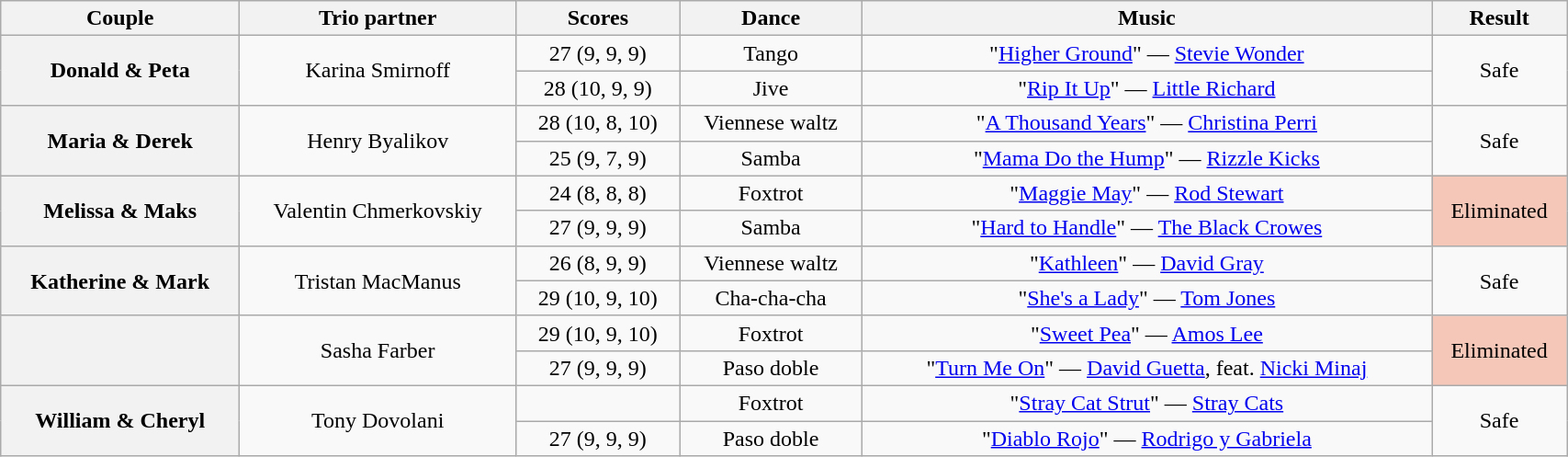<table class="wikitable sortable" style="text-align:center; width:90%">
<tr>
<th scope="col">Couple</th>
<th scope="col" class="unsortable">Trio partner</th>
<th scope="col">Scores</th>
<th scope="col" class="unsortable">Dance</th>
<th scope="col" class="unsortable">Music</th>
<th scope="col" class="unsortable">Result</th>
</tr>
<tr>
<th scope="row" rowspan=2>Donald & Peta</th>
<td rowspan="2">Karina Smirnoff</td>
<td>27 (9, 9, 9)</td>
<td>Tango</td>
<td>"<a href='#'>Higher Ground</a>" — <a href='#'>Stevie Wonder</a></td>
<td rowspan=2>Safe</td>
</tr>
<tr>
<td>28 (10, 9, 9)</td>
<td>Jive</td>
<td>"<a href='#'>Rip It Up</a>" — <a href='#'>Little Richard</a></td>
</tr>
<tr>
<th scope="row" rowspan=2>Maria & Derek</th>
<td rowspan="2">Henry Byalikov</td>
<td>28 (10, 8, 10)</td>
<td>Viennese waltz</td>
<td>"<a href='#'>A Thousand Years</a>" — <a href='#'>Christina Perri</a></td>
<td rowspan=2>Safe</td>
</tr>
<tr>
<td>25 (9, 7, 9)</td>
<td>Samba</td>
<td>"<a href='#'>Mama Do the Hump</a>" — <a href='#'>Rizzle Kicks</a></td>
</tr>
<tr>
<th scope="row" rowspan=2>Melissa & Maks</th>
<td rowspan="2">Valentin Chmerkovskiy</td>
<td>24 (8, 8, 8)</td>
<td>Foxtrot</td>
<td>"<a href='#'>Maggie May</a>" — <a href='#'>Rod Stewart</a></td>
<td rowspan=2 bgcolor=f4c7b8>Eliminated</td>
</tr>
<tr>
<td>27 (9, 9, 9)</td>
<td>Samba</td>
<td>"<a href='#'>Hard to Handle</a>" — <a href='#'>The Black Crowes</a></td>
</tr>
<tr>
<th scope="row" rowspan=2>Katherine & Mark</th>
<td rowspan="2">Tristan MacManus</td>
<td>26 (8, 9, 9)</td>
<td>Viennese waltz</td>
<td>"<a href='#'>Kathleen</a>" — <a href='#'>David Gray</a></td>
<td rowspan=2>Safe</td>
</tr>
<tr>
<td>29 (10, 9, 10)</td>
<td>Cha-cha-cha</td>
<td>"<a href='#'>She's a Lady</a>" — <a href='#'>Tom Jones</a></td>
</tr>
<tr>
<th scope="row" rowspan=2></th>
<td rowspan="2">Sasha Farber</td>
<td>29 (10, 9, 10)</td>
<td>Foxtrot</td>
<td>"<a href='#'>Sweet Pea</a>" — <a href='#'>Amos Lee</a></td>
<td rowspan=2 bgcolor=f4c7b8>Eliminated</td>
</tr>
<tr>
<td>27 (9, 9, 9)</td>
<td>Paso doble</td>
<td>"<a href='#'>Turn Me On</a>" — <a href='#'>David Guetta</a>, feat. <a href='#'>Nicki Minaj</a></td>
</tr>
<tr>
<th scope="row" rowspan=2>William & Cheryl</th>
<td rowspan="2">Tony Dovolani</td>
<td></td>
<td>Foxtrot</td>
<td>"<a href='#'>Stray Cat Strut</a>" — <a href='#'>Stray Cats</a></td>
<td rowspan=2>Safe</td>
</tr>
<tr>
<td>27 (9, 9, 9)</td>
<td>Paso doble</td>
<td>"<a href='#'>Diablo Rojo</a>" — <a href='#'>Rodrigo y Gabriela</a></td>
</tr>
</table>
